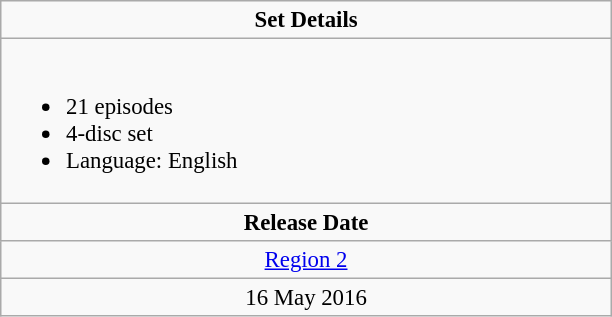<table class="wikitable" style="font-size: 95%;">
<tr valign="top">
<td align="center" width="400" colspan="3"><strong>Set Details</strong></td>
</tr>
<tr valign="top">
<td colspan="3" align="left" width="400"><br><ul><li>21 episodes</li><li>4-disc set</li><li>Language: English</li></ul></td>
</tr>
<tr>
<td colspan="3" align="center"><strong>Release Date</strong></td>
</tr>
<tr>
<td align="center"><a href='#'>Region 2</a></td>
</tr>
<tr>
<td align="center">16 May 2016</td>
</tr>
</table>
